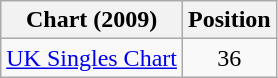<table class="wikitable sortable">
<tr>
<th>Chart (2009)</th>
<th>Position</th>
</tr>
<tr>
<td><a href='#'>UK Singles Chart</a></td>
<td style="text-align:center;">36</td>
</tr>
</table>
